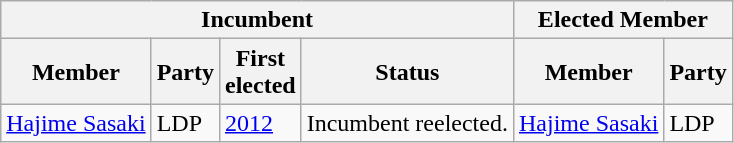<table class="wikitable sortable">
<tr>
<th colspan=4>Incumbent</th>
<th colspan=2>Elected Member</th>
</tr>
<tr>
<th>Member</th>
<th>Party</th>
<th>First<br>elected</th>
<th>Status</th>
<th>Member</th>
<th>Party</th>
</tr>
<tr>
<td><a href='#'>Hajime Sasaki</a></td>
<td>LDP</td>
<td><a href='#'>2012</a></td>
<td>Incumbent reelected.</td>
<td><a href='#'>Hajime Sasaki</a></td>
<td>LDP</td>
</tr>
</table>
